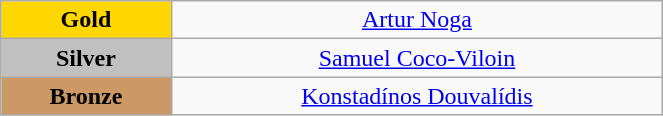<table class="wikitable" style="text-align:center; " width="35%">
<tr>
<td bgcolor="gold"><strong>Gold</strong></td>
<td><a href='#'>Artur Noga</a><br>  <small><em></em></small></td>
</tr>
<tr>
<td bgcolor="silver"><strong>Silver</strong></td>
<td><a href='#'>Samuel Coco-Viloin</a><br>  <small><em></em></small></td>
</tr>
<tr>
<td bgcolor="CC9966"><strong>Bronze</strong></td>
<td><a href='#'>Konstadínos Douvalídis</a><br>  <small><em></em></small></td>
</tr>
</table>
